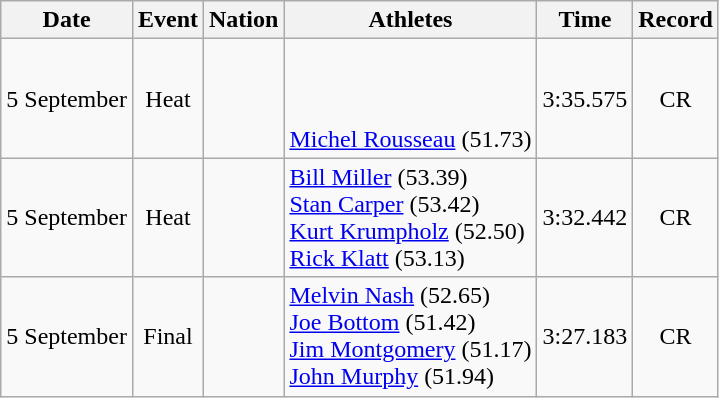<table class=wikitable style=text-align:center>
<tr>
<th>Date</th>
<th>Event</th>
<th>Nation</th>
<th>Athletes</th>
<th>Time</th>
<th>Record</th>
</tr>
<tr>
<td>5 September</td>
<td>Heat</td>
<td align=left></td>
<td align=left><br><br><br><a href='#'>Michel Rousseau</a> (51.73)</td>
<td>3:35.575</td>
<td>CR</td>
</tr>
<tr>
<td>5 September</td>
<td>Heat</td>
<td align=left></td>
<td align=left><a href='#'>Bill Miller</a> (53.39)<br><a href='#'>Stan Carper</a> (53.42)<br><a href='#'>Kurt Krumpholz</a> (52.50)<br><a href='#'>Rick Klatt</a> (53.13)</td>
<td>3:32.442</td>
<td>CR</td>
</tr>
<tr>
<td>5 September</td>
<td>Final</td>
<td align=left></td>
<td align=left><a href='#'>Melvin Nash</a> (52.65)<br><a href='#'>Joe Bottom</a> (51.42)<br><a href='#'>Jim Montgomery</a> (51.17)<br><a href='#'>John Murphy</a> (51.94)</td>
<td>3:27.183</td>
<td>CR</td>
</tr>
</table>
